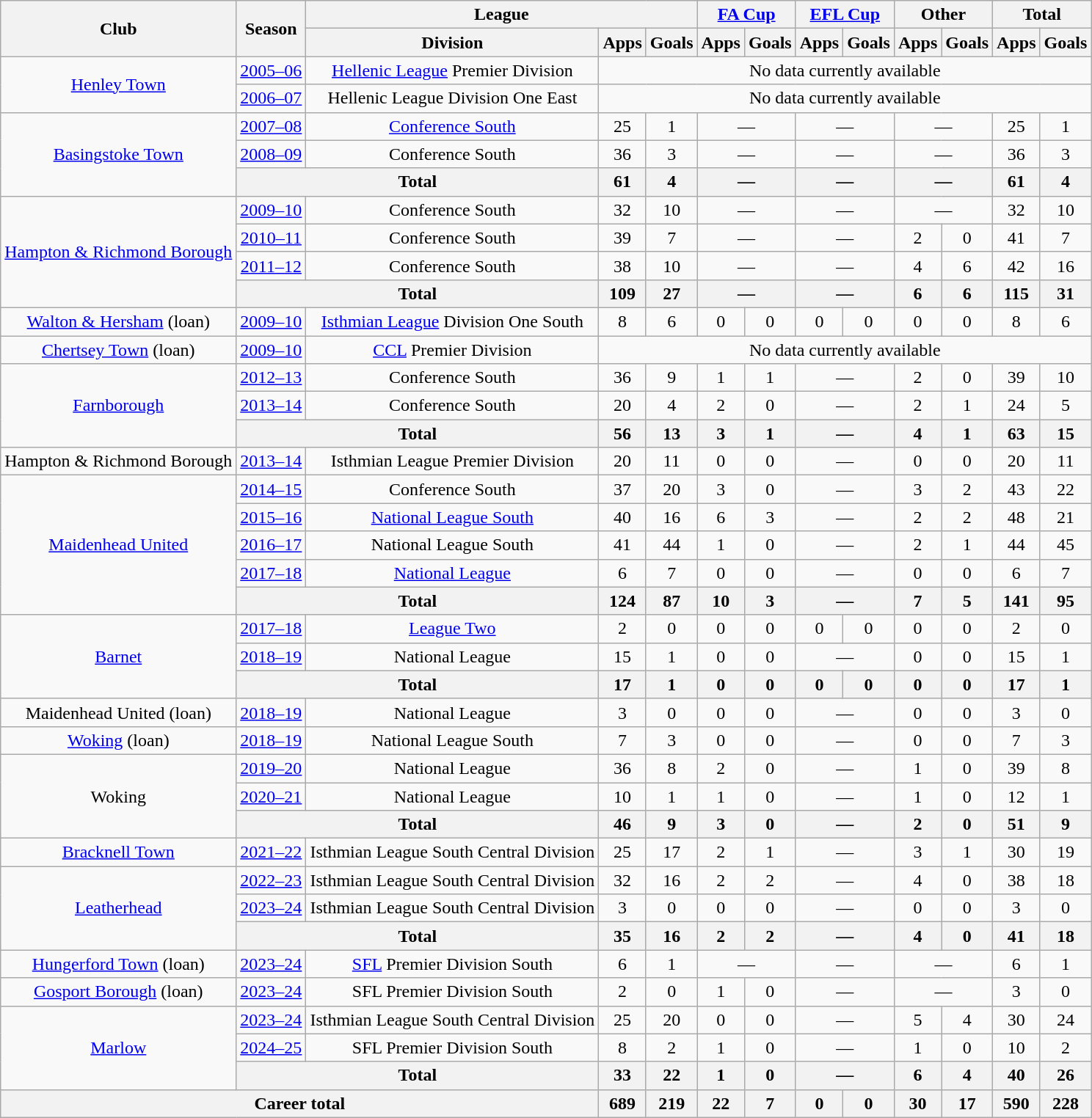<table class="wikitable" style="text-align:center">
<tr>
<th rowspan="2">Club</th>
<th rowspan="2">Season</th>
<th colspan="3">League</th>
<th colspan="2"><a href='#'>FA Cup</a></th>
<th colspan="2"><a href='#'>EFL Cup</a></th>
<th colspan="2">Other</th>
<th colspan="2">Total</th>
</tr>
<tr>
<th>Division</th>
<th>Apps</th>
<th>Goals</th>
<th>Apps</th>
<th>Goals</th>
<th>Apps</th>
<th>Goals</th>
<th>Apps</th>
<th>Goals</th>
<th>Apps</th>
<th>Goals</th>
</tr>
<tr>
<td rowspan="2"><a href='#'>Henley Town</a></td>
<td><a href='#'>2005–06</a></td>
<td><a href='#'>Hellenic League</a> Premier Division</td>
<td colspan="10">No data currently available</td>
</tr>
<tr>
<td><a href='#'>2006–07</a></td>
<td>Hellenic League Division One East</td>
<td colspan="10">No data currently available</td>
</tr>
<tr>
<td rowspan="3"><a href='#'>Basingstoke Town</a></td>
<td><a href='#'>2007–08</a></td>
<td><a href='#'>Conference South</a></td>
<td>25</td>
<td>1</td>
<td colspan="2">—</td>
<td colspan="2">—</td>
<td colspan="2">—</td>
<td>25</td>
<td>1</td>
</tr>
<tr>
<td><a href='#'>2008–09</a></td>
<td>Conference South</td>
<td>36</td>
<td>3</td>
<td colspan="2">—</td>
<td colspan="2">—</td>
<td colspan="2">—</td>
<td>36</td>
<td>3</td>
</tr>
<tr>
<th colspan="2">Total</th>
<th>61</th>
<th>4</th>
<th colspan="2">—</th>
<th colspan="2">—</th>
<th colspan="2">—</th>
<th>61</th>
<th>4</th>
</tr>
<tr>
<td rowspan="4"><a href='#'>Hampton & Richmond Borough</a></td>
<td><a href='#'>2009–10</a></td>
<td>Conference South</td>
<td>32</td>
<td>10</td>
<td colspan="2">—</td>
<td colspan="2">—</td>
<td colspan="2">—</td>
<td>32</td>
<td>10</td>
</tr>
<tr>
<td><a href='#'>2010–11</a></td>
<td>Conference South</td>
<td>39</td>
<td>7</td>
<td colspan="2">—</td>
<td colspan="2">—</td>
<td>2</td>
<td>0</td>
<td>41</td>
<td>7</td>
</tr>
<tr>
<td><a href='#'>2011–12</a></td>
<td>Conference South</td>
<td>38</td>
<td>10</td>
<td colspan="2">—</td>
<td colspan="2">—</td>
<td>4</td>
<td>6</td>
<td>42</td>
<td>16</td>
</tr>
<tr>
<th colspan="2">Total</th>
<th>109</th>
<th>27</th>
<th colspan="2">—</th>
<th colspan="2">—</th>
<th>6</th>
<th>6</th>
<th>115</th>
<th>31</th>
</tr>
<tr>
<td><a href='#'>Walton & Hersham</a> (loan)</td>
<td><a href='#'>2009–10</a></td>
<td><a href='#'>Isthmian League</a> Division One South</td>
<td>8</td>
<td>6</td>
<td>0</td>
<td>0</td>
<td>0</td>
<td>0</td>
<td>0</td>
<td>0</td>
<td>8</td>
<td>6</td>
</tr>
<tr>
<td><a href='#'>Chertsey Town</a> (loan)</td>
<td><a href='#'>2009–10</a></td>
<td><a href='#'>CCL</a> Premier Division</td>
<td colspan="10">No data currently available</td>
</tr>
<tr>
<td rowspan="3"><a href='#'>Farnborough</a></td>
<td><a href='#'>2012–13</a></td>
<td>Conference South</td>
<td>36</td>
<td>9</td>
<td>1</td>
<td>1</td>
<td colspan="2">—</td>
<td>2</td>
<td>0</td>
<td>39</td>
<td>10</td>
</tr>
<tr>
<td><a href='#'>2013–14</a></td>
<td>Conference South</td>
<td>20</td>
<td>4</td>
<td>2</td>
<td>0</td>
<td colspan="2">—</td>
<td>2</td>
<td>1</td>
<td>24</td>
<td>5</td>
</tr>
<tr>
<th colspan="2">Total</th>
<th>56</th>
<th>13</th>
<th>3</th>
<th>1</th>
<th colspan="2">—</th>
<th>4</th>
<th>1</th>
<th>63</th>
<th>15</th>
</tr>
<tr>
<td>Hampton & Richmond Borough</td>
<td><a href='#'>2013–14</a></td>
<td>Isthmian League Premier Division</td>
<td>20</td>
<td>11</td>
<td>0</td>
<td>0</td>
<td colspan="2">—</td>
<td>0</td>
<td>0</td>
<td>20</td>
<td>11</td>
</tr>
<tr>
<td rowspan="5"><a href='#'>Maidenhead United</a></td>
<td><a href='#'>2014–15</a></td>
<td>Conference South</td>
<td>37</td>
<td>20</td>
<td>3</td>
<td>0</td>
<td colspan="2">—</td>
<td>3</td>
<td>2</td>
<td>43</td>
<td>22</td>
</tr>
<tr>
<td><a href='#'>2015–16</a></td>
<td><a href='#'>National League South</a></td>
<td>40</td>
<td>16</td>
<td>6</td>
<td>3</td>
<td colspan="2">—</td>
<td>2</td>
<td>2</td>
<td>48</td>
<td>21</td>
</tr>
<tr>
<td><a href='#'>2016–17</a></td>
<td>National League South</td>
<td>41</td>
<td>44</td>
<td>1</td>
<td>0</td>
<td colspan="2">—</td>
<td>2</td>
<td>1</td>
<td>44</td>
<td>45</td>
</tr>
<tr>
<td><a href='#'>2017–18</a></td>
<td><a href='#'>National League</a></td>
<td>6</td>
<td>7</td>
<td>0</td>
<td>0</td>
<td colspan="2">—</td>
<td>0</td>
<td>0</td>
<td>6</td>
<td>7</td>
</tr>
<tr>
<th colspan="2">Total</th>
<th>124</th>
<th>87</th>
<th>10</th>
<th>3</th>
<th colspan="2">—</th>
<th>7</th>
<th>5</th>
<th>141</th>
<th>95</th>
</tr>
<tr>
<td rowspan="3"><a href='#'>Barnet</a></td>
<td><a href='#'>2017–18</a></td>
<td><a href='#'>League Two</a></td>
<td>2</td>
<td>0</td>
<td>0</td>
<td>0</td>
<td>0</td>
<td>0</td>
<td>0</td>
<td>0</td>
<td>2</td>
<td>0</td>
</tr>
<tr>
<td><a href='#'>2018–19</a></td>
<td>National League</td>
<td>15</td>
<td>1</td>
<td>0</td>
<td>0</td>
<td colspan="2">—</td>
<td>0</td>
<td>0</td>
<td>15</td>
<td>1</td>
</tr>
<tr>
<th colspan="2">Total</th>
<th>17</th>
<th>1</th>
<th>0</th>
<th>0</th>
<th>0</th>
<th>0</th>
<th>0</th>
<th>0</th>
<th>17</th>
<th>1</th>
</tr>
<tr>
<td>Maidenhead United (loan)</td>
<td><a href='#'>2018–19</a></td>
<td>National League</td>
<td>3</td>
<td>0</td>
<td>0</td>
<td>0</td>
<td colspan="2">—</td>
<td>0</td>
<td>0</td>
<td>3</td>
<td>0</td>
</tr>
<tr>
<td><a href='#'>Woking</a> (loan)</td>
<td><a href='#'>2018–19</a></td>
<td>National League South</td>
<td>7</td>
<td>3</td>
<td>0</td>
<td>0</td>
<td colspan="2">—</td>
<td>0</td>
<td>0</td>
<td>7</td>
<td>3</td>
</tr>
<tr>
<td rowspan="3">Woking</td>
<td><a href='#'>2019–20</a></td>
<td>National League</td>
<td>36</td>
<td>8</td>
<td>2</td>
<td>0</td>
<td colspan="2">—</td>
<td>1</td>
<td>0</td>
<td>39</td>
<td>8</td>
</tr>
<tr>
<td><a href='#'>2020–21</a></td>
<td>National League</td>
<td>10</td>
<td>1</td>
<td>1</td>
<td>0</td>
<td colspan="2">—</td>
<td>1</td>
<td>0</td>
<td>12</td>
<td>1</td>
</tr>
<tr>
<th colspan="2">Total</th>
<th>46</th>
<th>9</th>
<th>3</th>
<th>0</th>
<th colspan="2">—</th>
<th>2</th>
<th>0</th>
<th>51</th>
<th>9</th>
</tr>
<tr>
<td><a href='#'>Bracknell Town</a></td>
<td><a href='#'>2021–22</a></td>
<td>Isthmian League South Central Division</td>
<td>25</td>
<td>17</td>
<td>2</td>
<td>1</td>
<td colspan="2">—</td>
<td>3</td>
<td>1</td>
<td>30</td>
<td>19</td>
</tr>
<tr>
<td rowspan="3"><a href='#'>Leatherhead</a></td>
<td><a href='#'>2022–23</a></td>
<td>Isthmian League South Central Division</td>
<td>32</td>
<td>16</td>
<td>2</td>
<td>2</td>
<td colspan="2">—</td>
<td>4</td>
<td>0</td>
<td>38</td>
<td>18</td>
</tr>
<tr>
<td><a href='#'>2023–24</a></td>
<td>Isthmian League South Central Division</td>
<td>3</td>
<td>0</td>
<td>0</td>
<td>0</td>
<td colspan="2">—</td>
<td>0</td>
<td>0</td>
<td>3</td>
<td>0</td>
</tr>
<tr>
<th colspan="2">Total</th>
<th>35</th>
<th>16</th>
<th>2</th>
<th>2</th>
<th colspan="2">—</th>
<th>4</th>
<th>0</th>
<th>41</th>
<th>18</th>
</tr>
<tr>
<td><a href='#'>Hungerford Town</a> (loan)</td>
<td><a href='#'>2023–24</a></td>
<td><a href='#'>SFL</a> Premier Division South</td>
<td>6</td>
<td>1</td>
<td colspan="2">—</td>
<td colspan="2">—</td>
<td colspan="2">—</td>
<td>6</td>
<td>1</td>
</tr>
<tr>
<td><a href='#'>Gosport Borough</a> (loan)</td>
<td><a href='#'>2023–24</a></td>
<td>SFL Premier Division South</td>
<td>2</td>
<td>0</td>
<td>1</td>
<td>0</td>
<td colspan="2">—</td>
<td colspan="2">—</td>
<td>3</td>
<td>0</td>
</tr>
<tr>
<td rowspan="3"><a href='#'>Marlow</a></td>
<td><a href='#'>2023–24</a></td>
<td>Isthmian League South Central Division</td>
<td>25</td>
<td>20</td>
<td>0</td>
<td>0</td>
<td colspan="2">—</td>
<td>5</td>
<td>4</td>
<td>30</td>
<td>24</td>
</tr>
<tr>
<td><a href='#'>2024–25</a></td>
<td>SFL Premier Division South</td>
<td>8</td>
<td>2</td>
<td>1</td>
<td>0</td>
<td colspan="2">—</td>
<td>1</td>
<td>0</td>
<td>10</td>
<td>2</td>
</tr>
<tr>
<th colspan="2">Total</th>
<th>33</th>
<th>22</th>
<th>1</th>
<th>0</th>
<th colspan="2">—</th>
<th>6</th>
<th>4</th>
<th>40</th>
<th>26</th>
</tr>
<tr>
<th colspan="3">Career total</th>
<th>689</th>
<th>219</th>
<th>22</th>
<th>7</th>
<th>0</th>
<th>0</th>
<th>30</th>
<th>17</th>
<th>590</th>
<th>228</th>
</tr>
</table>
